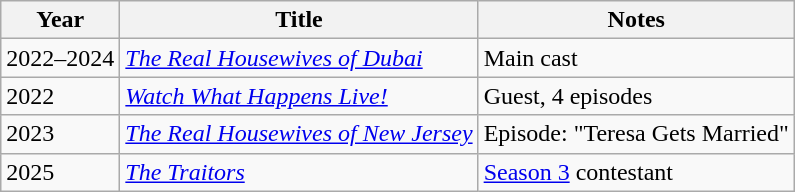<table class="wikitable sortable">
<tr>
<th>Year</th>
<th>Title</th>
<th scope="col" class="unsortable">Notes</th>
</tr>
<tr>
<td>2022–2024</td>
<td><em><a href='#'>The Real Housewives of Dubai</a></em></td>
<td>Main cast</td>
</tr>
<tr>
<td>2022</td>
<td><em><a href='#'>Watch What Happens Live!</a></em></td>
<td>Guest, 4 episodes</td>
</tr>
<tr>
<td>2023</td>
<td><em><a href='#'>The Real Housewives of New Jersey</a></em></td>
<td>Episode: "Teresa Gets Married"</td>
</tr>
<tr>
<td>2025</td>
<td><em><a href='#'>The Traitors</a></em></td>
<td><a href='#'>Season 3</a> contestant</td>
</tr>
</table>
